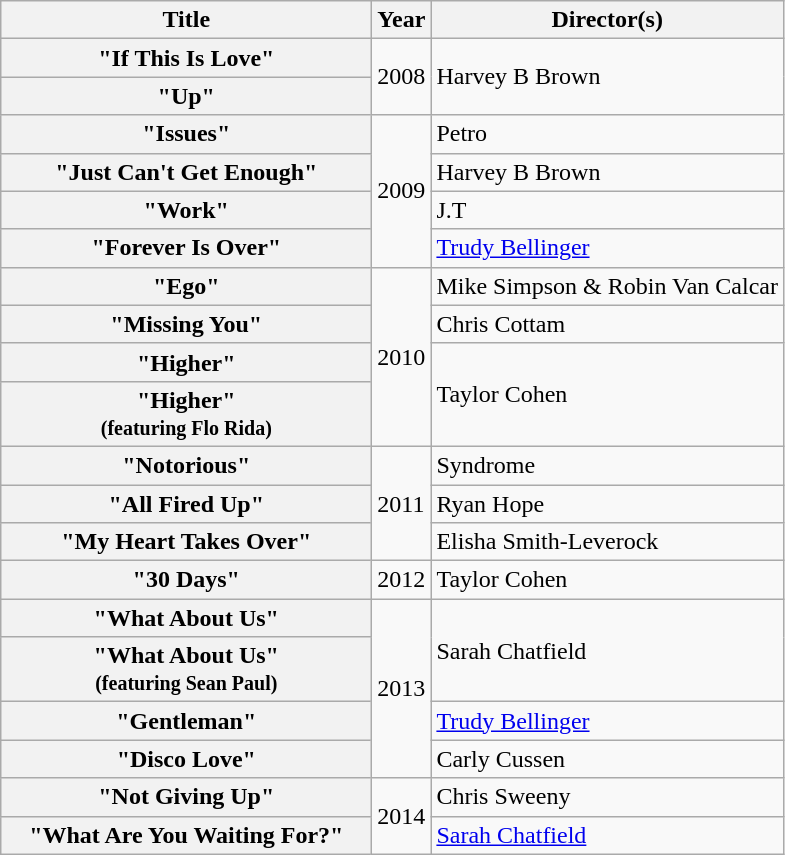<table class="wikitable plainrowheaders">
<tr>
<th scope="col" style="width:15em;">Title</th>
<th scope="col">Year</th>
<th scope="col">Director(s)</th>
</tr>
<tr>
<th scope="row">"If This Is Love"</th>
<td rowspan="2">2008</td>
<td rowspan="2">Harvey B Brown</td>
</tr>
<tr>
<th scope="row">"Up"</th>
</tr>
<tr>
<th scope="row">"Issues"</th>
<td rowspan="4">2009</td>
<td>Petro</td>
</tr>
<tr>
<th scope="row">"Just Can't Get Enough"</th>
<td>Harvey B Brown</td>
</tr>
<tr>
<th scope="row">"Work"</th>
<td>J.T</td>
</tr>
<tr>
<th scope="row">"Forever Is Over"</th>
<td><a href='#'>Trudy Bellinger</a></td>
</tr>
<tr>
<th scope="row">"Ego"</th>
<td rowspan="4">2010</td>
<td>Mike Simpson & Robin Van Calcar</td>
</tr>
<tr>
<th scope="row">"Missing You"</th>
<td>Chris Cottam</td>
</tr>
<tr>
<th scope="row">"Higher"</th>
<td rowspan="2">Taylor Cohen</td>
</tr>
<tr>
<th scope="row">"Higher"<br><small>(featuring Flo Rida)</small></th>
</tr>
<tr>
<th scope="row">"Notorious"</th>
<td rowspan="3">2011</td>
<td>Syndrome</td>
</tr>
<tr>
<th scope="row">"All Fired Up"</th>
<td>Ryan Hope</td>
</tr>
<tr>
<th scope="row">"My Heart Takes Over"</th>
<td>Elisha Smith-Leverock</td>
</tr>
<tr>
<th scope="row">"30 Days"</th>
<td>2012</td>
<td>Taylor Cohen</td>
</tr>
<tr>
<th scope="row">"What About Us"</th>
<td rowspan="4">2013</td>
<td rowspan="2">Sarah Chatfield</td>
</tr>
<tr>
<th scope="row">"What About Us"<br><small>(featuring Sean Paul)</small></th>
</tr>
<tr>
<th scope="row">"Gentleman"</th>
<td><a href='#'>Trudy Bellinger</a></td>
</tr>
<tr>
<th scope="row">"Disco Love"</th>
<td>Carly Cussen</td>
</tr>
<tr>
<th scope="row">"Not Giving Up"</th>
<td rowspan="2">2014</td>
<td>Chris Sweeny</td>
</tr>
<tr>
<th scope="row">"What Are You Waiting For?"</th>
<td><a href='#'>Sarah Chatfield</a></td>
</tr>
</table>
